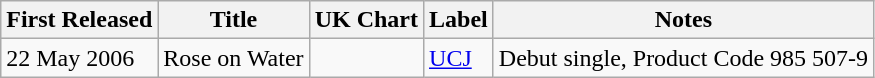<table class="wikitable">
<tr>
<th>First Released</th>
<th>Title</th>
<th>UK Chart</th>
<th>Label</th>
<th>Notes</th>
</tr>
<tr>
<td align="left" valign="top">22 May 2006</td>
<td align="left" valign="top">Rose on Water</td>
<td align="center" valign="top"></td>
<td align="left" valign="top"><a href='#'>UCJ</a></td>
<td align="left" valign="top">Debut single, Product Code 985 507-9</td>
</tr>
</table>
